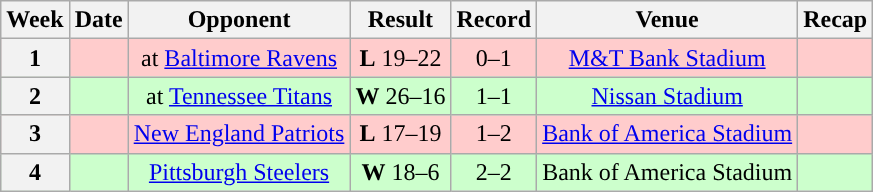<table class="wikitable" style="text-align:center">
<tr>
<th>Week</th>
<th>Date</th>
<th>Opponent</th>
<th>Result</th>
<th>Record</th>
<th>Venue</th>
<th>Recap</th>
</tr>
<tr style="background:#fcc">
<th>1</th>
<td></td>
<td>at <a href='#'>Baltimore Ravens</a></td>
<td><strong>L</strong> 19–22</td>
<td>0–1</td>
<td><a href='#'>M&T Bank Stadium</a></td>
<td></td>
</tr>
<tr style="background:#cfc">
<th>2</th>
<td></td>
<td>at <a href='#'>Tennessee Titans</a></td>
<td><strong>W</strong> 26–16</td>
<td>1–1</td>
<td><a href='#'>Nissan Stadium</a></td>
<td></td>
</tr>
<tr style="background:#fcc">
<th>3</th>
<td></td>
<td><a href='#'>New England Patriots</a></td>
<td><strong>L</strong> 17–19</td>
<td>1–2</td>
<td><a href='#'>Bank of America Stadium</a></td>
<td></td>
</tr>
<tr style="background:#cfc">
<th>4</th>
<td></td>
<td><a href='#'>Pittsburgh Steelers</a></td>
<td><strong>W</strong> 18–6</td>
<td>2–2</td>
<td>Bank of America Stadium</td>
<td></td>
</tr>
</table>
